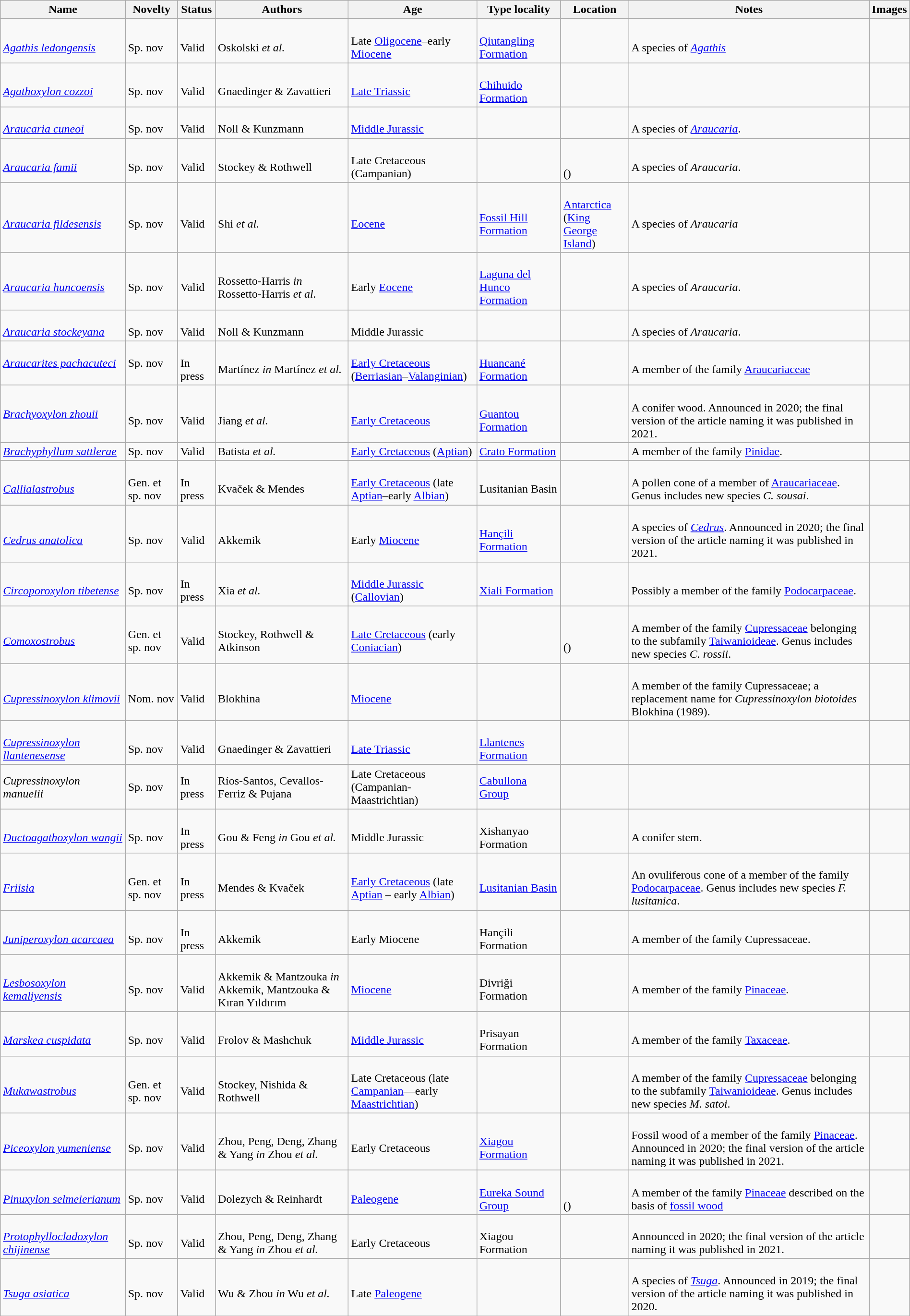<table class="wikitable sortable" align="center" width="100%">
<tr>
<th>Name</th>
<th>Novelty</th>
<th>Status</th>
<th>Authors</th>
<th>Age</th>
<th>Type locality</th>
<th>Location</th>
<th>Notes</th>
<th>Images</th>
</tr>
<tr>
<td><br><em><a href='#'>Agathis ledongensis</a></em></td>
<td><br>Sp. nov</td>
<td><br>Valid</td>
<td><br>Oskolski <em>et al.</em></td>
<td><br>Late <a href='#'>Oligocene</a>–early <a href='#'>Miocene</a></td>
<td><br><a href='#'>Qiutangling Formation</a></td>
<td><br></td>
<td><br>A species of <em><a href='#'>Agathis</a></em></td>
<td></td>
</tr>
<tr>
<td><br><em><a href='#'>Agathoxylon cozzoi</a></em></td>
<td><br>Sp. nov</td>
<td><br>Valid</td>
<td><br>Gnaedinger & Zavattieri</td>
<td><br><a href='#'>Late Triassic</a></td>
<td><br><a href='#'>Chihuido Formation</a></td>
<td><br></td>
<td></td>
<td></td>
</tr>
<tr>
<td><br><em><a href='#'>Araucaria cuneoi</a></em></td>
<td><br>Sp. nov</td>
<td><br>Valid</td>
<td><br>Noll & Kunzmann</td>
<td><br><a href='#'>Middle Jurassic</a></td>
<td></td>
<td><br></td>
<td><br>A species of <em><a href='#'>Araucaria</a></em>.</td>
<td></td>
</tr>
<tr>
<td><br><em><a href='#'>Araucaria famii</a></em></td>
<td><br>Sp. nov</td>
<td><br>Valid</td>
<td><br>Stockey & Rothwell</td>
<td><br>Late Cretaceous (Campanian)</td>
<td></td>
<td><br><br>()</td>
<td><br>A species of <em>Araucaria</em>.</td>
<td></td>
</tr>
<tr>
<td><br><em><a href='#'>Araucaria fildesensis</a></em></td>
<td><br>Sp. nov</td>
<td><br>Valid</td>
<td><br>Shi <em>et al.</em></td>
<td><br><a href='#'>Eocene</a></td>
<td><br><a href='#'>Fossil Hill Formation</a></td>
<td><br><a href='#'>Antarctica</a><br>(<a href='#'>King George Island</a>)</td>
<td><br>A species of <em>Araucaria</em></td>
<td></td>
</tr>
<tr>
<td><br><em><a href='#'>Araucaria huncoensis</a></em></td>
<td><br>Sp. nov</td>
<td><br>Valid</td>
<td><br>Rossetto-Harris <em>in</em> Rossetto-Harris <em>et al.</em></td>
<td><br>Early <a href='#'>Eocene</a></td>
<td><br><a href='#'>Laguna del Hunco Formation</a></td>
<td><br></td>
<td><br>A species of <em>Araucaria</em>.</td>
<td></td>
</tr>
<tr>
<td><br><em><a href='#'>Araucaria stockeyana</a></em></td>
<td><br>Sp. nov</td>
<td><br>Valid</td>
<td><br>Noll & Kunzmann</td>
<td><br>Middle Jurassic</td>
<td></td>
<td><br></td>
<td><br>A species of <em>Araucaria</em>.</td>
<td></td>
</tr>
<tr>
<td><em><a href='#'>Araucarites pachacuteci</a></em></td>
<td>Sp. nov</td>
<td><br>In press</td>
<td><br>Martínez <em>in</em> Martínez <em>et al.</em></td>
<td><br><a href='#'>Early Cretaceous</a> (<a href='#'>Berriasian</a>–<a href='#'>Valanginian</a>)</td>
<td><br><a href='#'>Huancané Formation</a></td>
<td><br></td>
<td><br>A member of the family <a href='#'>Araucariaceae</a></td>
<td></td>
</tr>
<tr>
<td><em><a href='#'>Brachyoxylon zhouii</a></em></td>
<td><br>Sp. nov</td>
<td><br>Valid</td>
<td><br>Jiang <em>et al.</em></td>
<td><br><a href='#'>Early Cretaceous</a></td>
<td><br><a href='#'>Guantou Formation</a></td>
<td><br></td>
<td><br>A conifer wood. Announced in 2020; the final version of the article naming it was published in 2021.</td>
<td></td>
</tr>
<tr>
<td><em><a href='#'>Brachyphyllum sattlerae</a></em></td>
<td>Sp. nov</td>
<td>Valid</td>
<td>Batista <em>et al.</em></td>
<td><a href='#'>Early Cretaceous</a> (<a href='#'>Aptian</a>)</td>
<td><a href='#'>Crato Formation</a></td>
<td></td>
<td>A member of the family <a href='#'>Pinidae</a>.</td>
<td></td>
</tr>
<tr>
<td><br><em><a href='#'>Callialastrobus</a></em></td>
<td><br>Gen. et sp. nov</td>
<td><br>In press</td>
<td><br>Kvaček & Mendes</td>
<td><br><a href='#'>Early Cretaceous</a> (late <a href='#'>Aptian</a>–early <a href='#'>Albian</a>)</td>
<td><br>Lusitanian Basin</td>
<td><br></td>
<td><br>A pollen cone of a member of <a href='#'>Araucariaceae</a>. Genus includes new species <em>C. sousai</em>.</td>
<td></td>
</tr>
<tr>
<td><br><em><a href='#'>Cedrus anatolica</a></em></td>
<td><br>Sp. nov</td>
<td><br>Valid</td>
<td><br>Akkemik</td>
<td><br>Early <a href='#'>Miocene</a></td>
<td><br><a href='#'>Hançili Formation</a></td>
<td><br></td>
<td><br>A species of <em><a href='#'>Cedrus</a></em>.  Announced in 2020; the final version of the article naming it was published in 2021.</td>
<td></td>
</tr>
<tr>
<td><br><em><a href='#'>Circoporoxylon tibetense</a></em></td>
<td><br>Sp. nov</td>
<td><br>In press</td>
<td><br>Xia <em>et al.</em></td>
<td><br><a href='#'>Middle Jurassic</a> (<a href='#'>Callovian</a>)</td>
<td><br><a href='#'>Xiali Formation</a></td>
<td><br></td>
<td><br>Possibly a member of the family <a href='#'>Podocarpaceae</a>.</td>
<td></td>
</tr>
<tr>
<td><br><em><a href='#'>Comoxostrobus</a></em></td>
<td><br>Gen. et sp. nov</td>
<td><br>Valid</td>
<td><br>Stockey, Rothwell & Atkinson</td>
<td><br><a href='#'>Late Cretaceous</a> (early <a href='#'>Coniacian</a>)</td>
<td></td>
<td><br><br>()</td>
<td><br>A member of the family <a href='#'>Cupressaceae</a> belonging to the subfamily <a href='#'>Taiwanioideae</a>. Genus includes new species <em>C. rossii</em>.</td>
<td></td>
</tr>
<tr>
<td><br><em><a href='#'>Cupressinoxylon klimovii</a></em></td>
<td><br>Nom. nov</td>
<td><br>Valid</td>
<td><br>Blokhina</td>
<td><br><a href='#'>Miocene</a></td>
<td></td>
<td><br></td>
<td><br>A member of the family Cupressaceae; a replacement name for <em>Cupressinoxylon biotoides</em> Blokhina (1989).</td>
<td></td>
</tr>
<tr>
<td><br><em><a href='#'>Cupressinoxylon llantenesense</a></em></td>
<td><br>Sp. nov</td>
<td><br>Valid</td>
<td><br>Gnaedinger & Zavattieri</td>
<td><br><a href='#'>Late Triassic</a></td>
<td><br><a href='#'>Llantenes Formation</a></td>
<td><br></td>
<td></td>
<td></td>
</tr>
<tr>
<td><em>Cupressinoxylon manuelii</em></td>
<td>Sp. nov</td>
<td>In press</td>
<td>Ríos-Santos, Cevallos-Ferriz & Pujana</td>
<td>Late Cretaceous (Campanian-Maastrichtian)</td>
<td><a href='#'>Cabullona Group</a></td>
<td></td>
<td></td>
<td></td>
</tr>
<tr>
<td><br><em><a href='#'>Ductoagathoxylon wangii</a></em></td>
<td><br>Sp. nov</td>
<td><br>In press</td>
<td><br>Gou & Feng <em>in</em> Gou <em>et al.</em></td>
<td><br>Middle Jurassic</td>
<td><br>Xishanyao Formation</td>
<td><br></td>
<td><br>A conifer stem.</td>
<td></td>
</tr>
<tr>
<td><br><em><a href='#'>Friisia</a></em></td>
<td><br>Gen. et sp. nov</td>
<td><br>In press</td>
<td><br>Mendes & Kvaček</td>
<td><br><a href='#'>Early Cretaceous</a> (late <a href='#'>Aptian</a> – early <a href='#'>Albian</a>)</td>
<td><br><a href='#'>Lusitanian Basin</a></td>
<td><br></td>
<td><br>An ovuliferous cone of a member of the family <a href='#'>Podocarpaceae</a>. Genus includes new species <em>F. lusitanica</em>.</td>
<td></td>
</tr>
<tr>
<td><br><em><a href='#'>Juniperoxylon acarcaea</a></em></td>
<td><br>Sp. nov</td>
<td><br>In press</td>
<td><br>Akkemik</td>
<td><br>Early Miocene</td>
<td><br>Hançili Formation</td>
<td><br></td>
<td><br>A member of the family Cupressaceae.</td>
<td></td>
</tr>
<tr>
<td><br><em><a href='#'>Lesbosoxylon kemaliyensis</a></em></td>
<td><br>Sp. nov</td>
<td><br>Valid</td>
<td><br>Akkemik & Mantzouka <em>in</em> Akkemik, Mantzouka & Kıran Yıldırım</td>
<td><br><a href='#'>Miocene</a></td>
<td><br>Divriği Formation</td>
<td><br></td>
<td><br>A member of the family <a href='#'>Pinaceae</a>.</td>
<td></td>
</tr>
<tr>
<td><br><em><a href='#'>Marskea cuspidata</a></em></td>
<td><br>Sp. nov</td>
<td><br>Valid</td>
<td><br>Frolov & Mashchuk</td>
<td><br><a href='#'>Middle Jurassic</a></td>
<td><br>Prisayan Formation</td>
<td><br></td>
<td><br>A member of the family <a href='#'>Taxaceae</a>.</td>
<td></td>
</tr>
<tr>
<td><br><em><a href='#'>Mukawastrobus</a></em></td>
<td><br>Gen. et sp. nov</td>
<td><br>Valid</td>
<td><br>Stockey, Nishida & Rothwell</td>
<td><br>Late Cretaceous (late <a href='#'>Campanian</a>—early <a href='#'>Maastrichtian</a>)</td>
<td></td>
<td><br></td>
<td><br>A member of the family <a href='#'>Cupressaceae</a> belonging to the subfamily <a href='#'>Taiwanioideae</a>. Genus includes new species <em>M. satoi</em>.</td>
<td></td>
</tr>
<tr>
<td><br><em><a href='#'>Piceoxylon yumeniense</a></em></td>
<td><br>Sp. nov</td>
<td><br>Valid</td>
<td><br>Zhou, Peng, Deng, Zhang & Yang <em>in</em> Zhou <em>et al.</em></td>
<td><br>Early Cretaceous</td>
<td><br><a href='#'>Xiagou Formation</a></td>
<td><br></td>
<td><br>Fossil wood of a member of the family <a href='#'>Pinaceae</a>. Announced in 2020; the final version of the article naming it was published in 2021.</td>
<td></td>
</tr>
<tr>
<td><br><em><a href='#'>Pinuxylon selmeierianum</a></em></td>
<td><br>Sp. nov</td>
<td><br>Valid</td>
<td><br>Dolezych & Reinhardt</td>
<td><br><a href='#'>Paleogene</a></td>
<td><br><a href='#'>Eureka Sound Group</a></td>
<td><br><br>()</td>
<td><br>A member of the family <a href='#'>Pinaceae</a> described on the basis of <a href='#'>fossil wood</a></td>
<td></td>
</tr>
<tr>
<td><br><em><a href='#'>Protophyllocladoxylon chijinense</a></em></td>
<td><br>Sp. nov</td>
<td><br>Valid</td>
<td><br>Zhou, Peng, Deng, Zhang & Yang <em>in</em> Zhou <em>et al.</em></td>
<td><br>Early Cretaceous</td>
<td><br>Xiagou Formation</td>
<td><br></td>
<td><br>Announced in 2020; the final version of the article naming it was published in 2021.</td>
<td></td>
</tr>
<tr>
<td><br><em><a href='#'>Tsuga asiatica</a></em></td>
<td><br>Sp. nov</td>
<td><br>Valid</td>
<td><br>Wu & Zhou <em>in</em> Wu <em>et al.</em></td>
<td><br>Late <a href='#'>Paleogene</a></td>
<td></td>
<td><br></td>
<td><br>A species of <em><a href='#'>Tsuga</a></em>. Announced in 2019; the final version of the article naming it was published in 2020.</td>
<td></td>
</tr>
<tr>
</tr>
</table>
